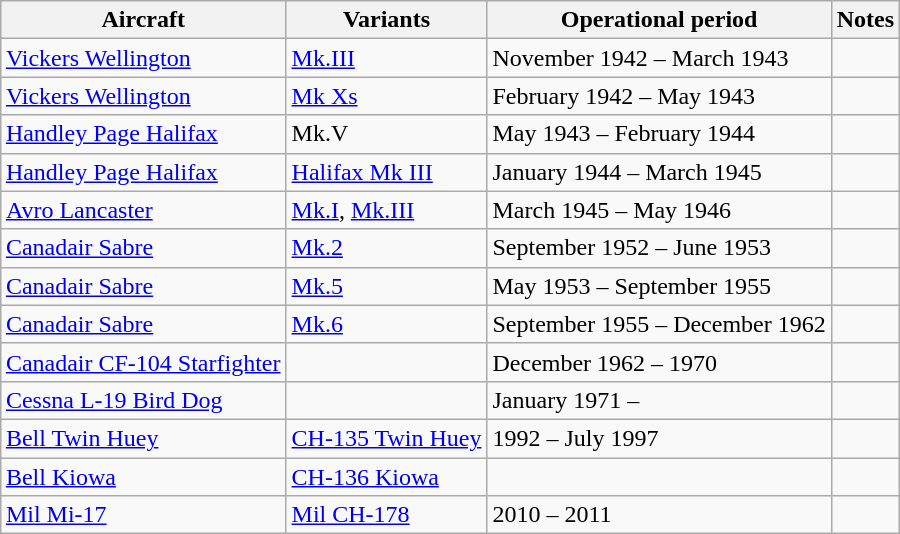<table class="wikitable" style="margin:1em auto; border-collapse:collapse">
<tr>
<th>Aircraft</th>
<th>Variants</th>
<th>Operational period</th>
<th>Notes</th>
</tr>
<tr>
<td><a href='#'>Vickers Wellington</a></td>
<td><a href='#'>Mk.III</a></td>
<td>November 1942 – March 1943</td>
<td></td>
</tr>
<tr>
<td><a href='#'>Vickers Wellington</a></td>
<td><a href='#'>Mk Xs</a></td>
<td>February 1942 – May 1943</td>
<td></td>
</tr>
<tr>
<td><a href='#'>Handley Page Halifax</a></td>
<td>Mk.V</td>
<td>May 1943 – February 1944</td>
<td></td>
</tr>
<tr>
<td><a href='#'>Handley Page Halifax</a></td>
<td><a href='#'>Halifax Mk III</a></td>
<td>January 1944 – March 1945</td>
<td></td>
</tr>
<tr>
<td><a href='#'>Avro Lancaster</a></td>
<td><a href='#'>Mk.I</a>, <a href='#'>Mk.III</a></td>
<td>March 1945 – May 1946</td>
<td></td>
</tr>
<tr>
<td><a href='#'>Canadair Sabre</a></td>
<td><a href='#'>Mk.2</a></td>
<td>September 1952 – June 1953</td>
<td></td>
</tr>
<tr>
<td><a href='#'>Canadair Sabre</a></td>
<td><a href='#'>Mk.5</a></td>
<td>May 1953 – September 1955</td>
<td></td>
</tr>
<tr>
<td><a href='#'>Canadair Sabre</a></td>
<td><a href='#'>Mk.6</a></td>
<td>September 1955 – December 1962</td>
<td></td>
</tr>
<tr>
<td><a href='#'>Canadair CF-104 Starfighter</a></td>
<td></td>
<td>December 1962 – 1970</td>
<td></td>
</tr>
<tr>
<td><a href='#'>Cessna L-19 Bird Dog</a></td>
<td></td>
<td>January 1971 –</td>
<td></td>
</tr>
<tr>
<td><a href='#'>Bell Twin Huey</a></td>
<td><a href='#'>CH-135 Twin Huey</a></td>
<td>1992 – July 1997</td>
<td></td>
</tr>
<tr>
<td><a href='#'>Bell Kiowa</a></td>
<td><a href='#'>CH-136 Kiowa</a></td>
<td></td>
<td></td>
</tr>
<tr>
<td><a href='#'>Mil Mi-17</a></td>
<td><a href='#'>Mil CH-178</a></td>
<td>2010 – 2011</td>
<td></td>
</tr>
</table>
